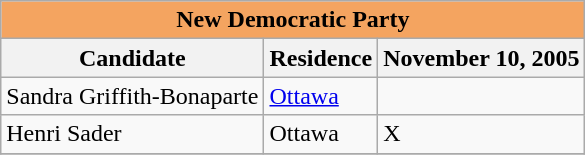<table class="wikitable">
<tr>
<td align="center" bgcolor="sandybrown" colspan=3><strong>New Democratic Party</strong></td>
</tr>
<tr>
<th align="left">Candidate</th>
<th align="center">Residence</th>
<th align="left">November 10, 2005</th>
</tr>
<tr>
<td>Sandra Griffith-Bonaparte</td>
<td><a href='#'>Ottawa</a></td>
<td></td>
</tr>
<tr>
<td>Henri Sader</td>
<td>Ottawa</td>
<td>X</td>
</tr>
<tr>
</tr>
</table>
